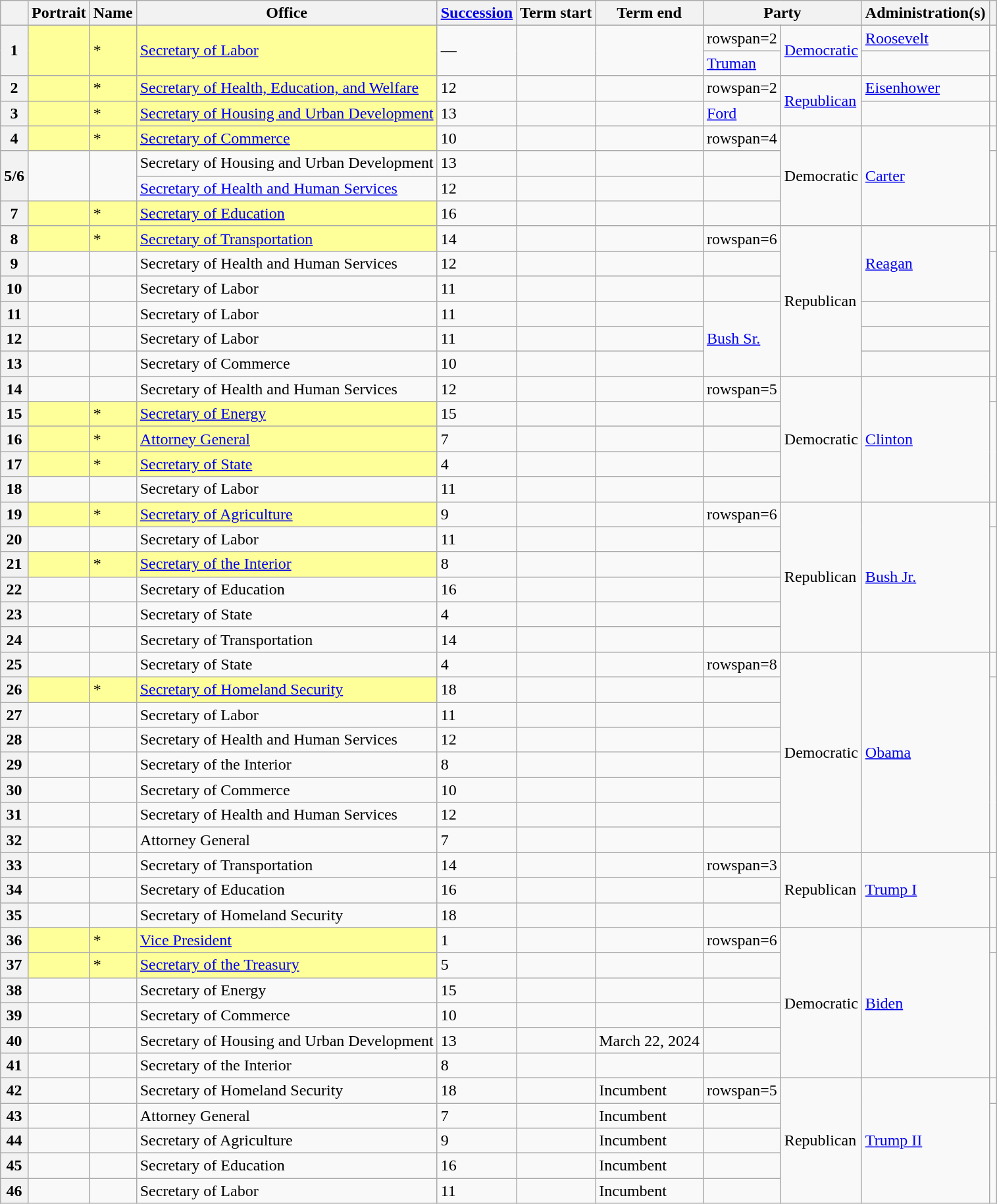<table class="wikitable sortable">
<tr>
<th scope="col"></th>
<th scope="col">Portrait</th>
<th scope="col">Name</th>
<th scope="col">Office</th>
<th scope="col"><a href='#'>Succession</a></th>
<th scope="col">Term start</th>
<th scope="col">Term end</th>
<th scope="col" colspan=2>Party</th>
<th scope="col">Administration(s)</th>
<th scope="col" class="unsortable"></th>
</tr>
<tr>
<th scope="row" rowspan=2>1</th>
<td bgcolor="#FFFF99" rowspan=2 data-sort-value="Perkins, Frances"></td>
<td bgcolor="#FFFF99" rowspan=2>*</td>
<td bgcolor="#FFFF99" rowspan=2><a href='#'>Secretary of Labor</a></td>
<td rowspan=2>—</td>
<td rowspan=2></td>
<td rowspan=2></td>
<td>rowspan=2 </td>
<td rowspan=2><a href='#'>Democratic</a></td>
<td><a href='#'>Roosevelt</a></td>
<td align="center" rowspan=2></td>
</tr>
<tr>
<td><a href='#'>Truman</a></td>
</tr>
<tr>
<th scope="row">2</th>
<td bgcolor="#FFFF99" data-sort-value="Hobby, Oveta Culp"></td>
<td bgcolor="#FFFF99">*</td>
<td bgcolor="#FFFF99"><a href='#'>Secretary of Health, Education, and Welfare</a></td>
<td>12</td>
<td></td>
<td></td>
<td>rowspan=2 </td>
<td rowspan=2><a href='#'>Republican</a></td>
<td><a href='#'>Eisenhower</a></td>
<td align="center"></td>
</tr>
<tr>
<th scope="row">3</th>
<td bgcolor="#FFFF99" data-sort-value="Hills, Carla Anderson"></td>
<td bgcolor="#FFFF99">*</td>
<td bgcolor="#FFFF99"><a href='#'>Secretary of Housing and Urban Development</a></td>
<td>13</td>
<td></td>
<td></td>
<td><a href='#'>Ford</a></td>
<td align="center"></td>
</tr>
<tr>
<th scope="row">4</th>
<td bgcolor="#FFFF99" data-sort-value="Kreps, Juanita M."></td>
<td bgcolor="#FFFF99">*</td>
<td bgcolor="#FFFF99"><a href='#'>Secretary of Commerce</a></td>
<td>10</td>
<td></td>
<td></td>
<td>rowspan=4 </td>
<td rowspan=4>Democratic</td>
<td rowspan=4><a href='#'>Carter</a></td>
<td align="center"></td>
</tr>
<tr>
<th rowspan=2 scope="row">5/6</th>
<td rowspan=2 data-sort-value="Harris, Patricia Roberts"></td>
<td rowspan=2></td>
<td>Secretary of Housing and Urban Development</td>
<td>13</td>
<td></td>
<td></td>
<td align="center"></td>
</tr>
<tr>
<td><a href='#'>Secretary of Health and Human Services</a></td>
<td>12</td>
<td></td>
<td></td>
<td align="center"></td>
</tr>
<tr>
<th scope="row">7</th>
<td bgcolor="#FFFF99" data-sort-value="Hufstedler Shirley"></td>
<td bgcolor="#FFFF99">*</td>
<td bgcolor="#FFFF99"><a href='#'>Secretary of Education</a></td>
<td>16</td>
<td></td>
<td></td>
<td align="center"></td>
</tr>
<tr>
<th scope="row">8</th>
<td bgcolor="#FFFF99" data-sort-value="Dole, Elizabeth"></td>
<td bgcolor="#FFFF99">*</td>
<td bgcolor="#FFFF99"><a href='#'>Secretary of Transportation</a></td>
<td>14</td>
<td></td>
<td></td>
<td>rowspan=6 </td>
<td rowspan=6>Republican</td>
<td rowspan=3><a href='#'>Reagan</a></td>
<td align="center"></td>
</tr>
<tr>
<th scope="row">9</th>
<td data-sort-value="Heckler, Margaret"></td>
<td></td>
<td>Secretary of Health and Human Services</td>
<td>12</td>
<td></td>
<td></td>
<td align="center"></td>
</tr>
<tr>
<th scope="row">10</th>
<td data-sort-value="McLaughlin, Ann"></td>
<td></td>
<td>Secretary of Labor</td>
<td>11</td>
<td></td>
<td></td>
<td align="center"></td>
</tr>
<tr>
<th scope="row">11</th>
<td data-sort-value="Dole, Elizabeth"></td>
<td></td>
<td>Secretary of Labor</td>
<td>11</td>
<td></td>
<td></td>
<td rowspan=3><a href='#'>Bush Sr.</a></td>
<td align="center"></td>
</tr>
<tr>
<th scope="row">12</th>
<td data-sort-value="Martin, Lynn Morley"></td>
<td></td>
<td>Secretary of Labor</td>
<td>11</td>
<td></td>
<td></td>
<td align="center"></td>
</tr>
<tr>
<th scope="row">13</th>
<td data-sort-value="Franklin, Barbara"></td>
<td></td>
<td>Secretary of Commerce</td>
<td>10</td>
<td></td>
<td></td>
<td align="center"></td>
</tr>
<tr>
<th scope="row">14</th>
<td data-sort-value="Shalala, Donna"></td>
<td></td>
<td>Secretary of Health and Human Services</td>
<td>12</td>
<td></td>
<td></td>
<td>rowspan=5 </td>
<td rowspan=5>Democratic</td>
<td rowspan=5><a href='#'>Clinton</a></td>
<td align="center"></td>
</tr>
<tr>
<th scope="row">15</th>
<td bgcolor="#FFFF99" data-sort-value="O'Leary, Hazel R."></td>
<td bgcolor="#FFFF99">*</td>
<td bgcolor="#FFFF99"><a href='#'>Secretary of Energy</a></td>
<td>15</td>
<td></td>
<td></td>
<td align="center"></td>
</tr>
<tr>
<th scope="row">16</th>
<td bgcolor="#FFFF99" data-sort-value="Reno, Janet"></td>
<td bgcolor="#FFFF99">*</td>
<td bgcolor="#FFFF99"><a href='#'>Attorney General</a></td>
<td>7</td>
<td></td>
<td></td>
<td align="center"></td>
</tr>
<tr>
<th scope="row">17</th>
<td bgcolor="#FFFF99" data-sort-type="Albright, Madeleine"></td>
<td bgcolor="#FFFF99">*</td>
<td bgcolor="#FFFF99"><a href='#'>Secretary of State</a></td>
<td>4</td>
<td></td>
<td></td>
<td align="center"></td>
</tr>
<tr>
<th scope="row">18</th>
<td data-sort-value="Herman, Alexis"></td>
<td></td>
<td>Secretary of Labor</td>
<td>11</td>
<td></td>
<td></td>
<td align="center"></td>
</tr>
<tr>
<th scope="row">19</th>
<td bgcolor="#FFFF99" data-sort-type="Veneman, Ann"></td>
<td bgcolor="#FFFF99">*</td>
<td bgcolor="#FFFF99"><a href='#'>Secretary of Agriculture</a></td>
<td>9</td>
<td></td>
<td></td>
<td>rowspan=6 </td>
<td rowspan=6>Republican</td>
<td rowspan=6><a href='#'>Bush Jr.</a></td>
<td align="center"></td>
</tr>
<tr>
<th scope="row">20</th>
<td data-sort-value="Chao, Elaine"></td>
<td></td>
<td>Secretary of Labor</td>
<td>11</td>
<td></td>
<td></td>
<td align="center"></td>
</tr>
<tr>
<th scope="row">21</th>
<td bgcolor="#FFFF99" data-sort-value="Norton, Gale"></td>
<td bgcolor="#FFFF99">*</td>
<td bgcolor="#FFFF99"><a href='#'>Secretary of the Interior</a></td>
<td>8</td>
<td></td>
<td></td>
<td align="center"></td>
</tr>
<tr>
<th scope="row">22</th>
<td data-sort-value="Spellings, Margaret"></td>
<td></td>
<td>Secretary of Education</td>
<td>16</td>
<td></td>
<td></td>
<td align="center"></td>
</tr>
<tr>
<th scope="row">23</th>
<td data-sort-value="Rice, Condoleezza"></td>
<td></td>
<td>Secretary of State</td>
<td>4</td>
<td></td>
<td></td>
<td align="center"></td>
</tr>
<tr>
<th scope="row">24</th>
<td data-sort-value=Peters, Mary E."></td>
<td></td>
<td>Secretary of Transportation</td>
<td>14</td>
<td></td>
<td></td>
<td align="center"></td>
</tr>
<tr>
<th scope="row">25</th>
<td data-sort-value="Clinton, Hillary"></td>
<td></td>
<td>Secretary of State</td>
<td>4</td>
<td></td>
<td></td>
<td>rowspan=8 </td>
<td rowspan=8>Democratic</td>
<td rowspan=8><a href='#'>Obama</a></td>
<td align="center"></td>
</tr>
<tr>
<th scope="row">26</th>
<td bgcolor="#FFFF99" data-sort-value="Napolitano, Janet"></td>
<td bgcolor="#FFFF99">*</td>
<td bgcolor="#FFFF99"><a href='#'>Secretary of Homeland Security</a></td>
<td>18</td>
<td></td>
<td></td>
<td align="center"></td>
</tr>
<tr>
<th scope="row">27</th>
<td data-sort-value="Solis, Hilda"></td>
<td></td>
<td>Secretary of Labor</td>
<td>11</td>
<td></td>
<td></td>
<td align="center"></td>
</tr>
<tr>
<th scope="row">28</th>
<td data-sort-value="Sebelius, Kathleen"></td>
<td></td>
<td>Secretary of Health and Human Services</td>
<td>12</td>
<td></td>
<td></td>
<td align="center"></td>
</tr>
<tr>
<th scope="row">29</th>
<td data-sort-value="Jewell, Sally"></td>
<td></td>
<td>Secretary of the Interior</td>
<td>8</td>
<td></td>
<td></td>
<td align="center"></td>
</tr>
<tr>
<th scope="row">30</th>
<td data-sort-value="Pritzker, Penny"></td>
<td></td>
<td>Secretary of Commerce</td>
<td>10</td>
<td></td>
<td></td>
<td align="center"></td>
</tr>
<tr>
<th scope="row">31</th>
<td data-sort-value="Burwell, Sylvia Mathews"></td>
<td></td>
<td>Secretary of Health and Human Services</td>
<td>12</td>
<td></td>
<td></td>
<td align="center"></td>
</tr>
<tr>
<th scope="row">32</th>
<td data-sort-value="Lynch, Loretta"></td>
<td></td>
<td>Attorney General</td>
<td>7</td>
<td></td>
<td></td>
<td align="center"></td>
</tr>
<tr>
<th scope="row">33</th>
<td data-sort-value="Chao, Elaine"></td>
<td></td>
<td>Secretary of Transportation</td>
<td>14</td>
<td></td>
<td></td>
<td>rowspan=3 </td>
<td rowspan=3>Republican</td>
<td rowspan=3><a href='#'>Trump I</a></td>
<td align="center"></td>
</tr>
<tr>
<th scope="row">34</th>
<td data-sort-value="DeVos, Betsy"></td>
<td></td>
<td>Secretary of Education</td>
<td>16</td>
<td></td>
<td></td>
<td align="center"></td>
</tr>
<tr>
<th scope="row">35</th>
<td data-sort-value="Nielsen, Kirstjen"></td>
<td></td>
<td>Secretary of Homeland Security</td>
<td>18</td>
<td></td>
<td></td>
<td align="center"></td>
</tr>
<tr>
<th scope="row">36</th>
<td bgcolor="#FFFF99" data-sort-value="Harris, Kamala"></td>
<td bgcolor="#FFFF99">*</td>
<td bgcolor="#FFFF99"><a href='#'>Vice President</a></td>
<td>1</td>
<td></td>
<td></td>
<td>rowspan=6 </td>
<td rowspan=6>Democratic</td>
<td rowspan=6><a href='#'>Biden</a></td>
<td align="center"></td>
</tr>
<tr>
<th scope="row">37</th>
<td bgcolor="#FFFF99" data-sort-value="Yellen, Janet"></td>
<td bgcolor="#FFFF99">*</td>
<td bgcolor="#FFFF99"><a href='#'>Secretary of the Treasury</a></td>
<td>5</td>
<td></td>
<td></td>
<td align="center"></td>
</tr>
<tr>
<th scope="row">38</th>
<td data-sort-value="Granholm, Jennifer"></td>
<td></td>
<td>Secretary of Energy</td>
<td>15</td>
<td></td>
<td></td>
<td align="center"></td>
</tr>
<tr>
<th scope="row">39</th>
<td data-sort-value="Raimondo, Gina"></td>
<td></td>
<td>Secretary of Commerce</td>
<td>10</td>
<td></td>
<td></td>
<td align="center"></td>
</tr>
<tr>
<th scope="row">40</th>
<td data-sort-value="Fudge, Marcia"></td>
<td></td>
<td>Secretary of Housing and Urban Development</td>
<td>13</td>
<td></td>
<td>March 22, 2024</td>
<td align="center"></td>
</tr>
<tr>
<th scope="row">41</th>
<td data-sort-value="Haaland, Deb"></td>
<td></td>
<td>Secretary of the Interior</td>
<td>8</td>
<td></td>
<td></td>
<td align="center"></td>
</tr>
<tr>
<th scope="row">42</th>
<td data-sort-value="Noem, Kristi"></td>
<td></td>
<td>Secretary of Homeland Security</td>
<td>18</td>
<td></td>
<td>Incumbent</td>
<td>rowspan=5 </td>
<td rowspan=5>Republican</td>
<td rowspan=5><a href='#'>Trump II</a></td>
<td align="center"></td>
</tr>
<tr>
<th scope="row">43</th>
<td data-sort-value="Bondi, Pam"></td>
<td></td>
<td>Attorney General</td>
<td>7</td>
<td></td>
<td>Incumbent</td>
<td align="center"></td>
</tr>
<tr>
<th scope="row">44</th>
<td data-sort-value="Rollins, Brooke"></td>
<td></td>
<td>Secretary of Agriculture</td>
<td>9</td>
<td></td>
<td>Incumbent</td>
<td align="center"></td>
</tr>
<tr>
<th scope="row">45</th>
<td data-sort-value="McMahon, Linda"></td>
<td></td>
<td>Secretary of Education</td>
<td>16</td>
<td></td>
<td>Incumbent</td>
<td align="center"></td>
</tr>
<tr>
<th scope="row">46</th>
<td data-sort-value="Chavez-DeRemer, Lori"></td>
<td></td>
<td>Secretary of Labor</td>
<td>11</td>
<td></td>
<td>Incumbent</td>
<td align="center"></td>
</tr>
</table>
